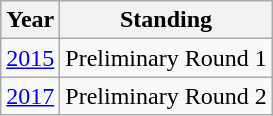<table class="wikitable style="text-align:center">
<tr>
<th>Year</th>
<th>Standing</th>
</tr>
<tr>
<td><a href='#'>2015</a></td>
<td>Preliminary Round 1</td>
</tr>
<tr>
<td><a href='#'>2017</a></td>
<td>Preliminary Round 2</td>
</tr>
</table>
